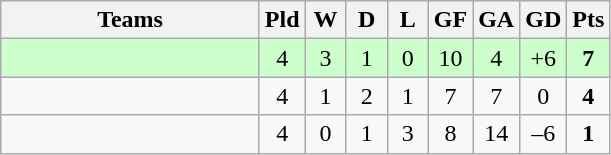<table class="wikitable" style="text-align: center;">
<tr>
<th width=165>Teams</th>
<th width=20>Pld</th>
<th width=20>W</th>
<th width=20>D</th>
<th width=20>L</th>
<th width=20>GF</th>
<th width=20>GA</th>
<th width=20>GD</th>
<th width=20>Pts</th>
</tr>
<tr align=center style="background:#ccffcc;">
<td style="text-align:left;"></td>
<td>4</td>
<td>3</td>
<td>1</td>
<td>0</td>
<td>10</td>
<td>4</td>
<td>+6</td>
<td><strong>7</strong></td>
</tr>
<tr align=center>
<td style="text-align:left;"></td>
<td>4</td>
<td>1</td>
<td>2</td>
<td>1</td>
<td>7</td>
<td>7</td>
<td>0</td>
<td><strong>4</strong></td>
</tr>
<tr align=center>
<td style="text-align:left;"></td>
<td>4</td>
<td>0</td>
<td>1</td>
<td>3</td>
<td>8</td>
<td>14</td>
<td>–6</td>
<td><strong>1</strong></td>
</tr>
</table>
